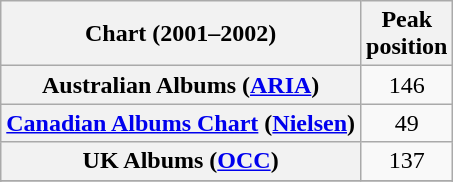<table class="wikitable sortable plainrowheaders" style="text-align:center">
<tr>
<th scope="col">Chart (2001–2002)</th>
<th scope="col">Peak<br> position</th>
</tr>
<tr>
<th scope="row">Australian Albums (<a href='#'>ARIA</a>)</th>
<td>146</td>
</tr>
<tr>
<th scope="row"><a href='#'>Canadian Albums Chart</a> (<a href='#'>Nielsen</a>)</th>
<td align="center">49</td>
</tr>
<tr>
<th scope="row">UK Albums (<a href='#'>OCC</a>)</th>
<td align="center">137</td>
</tr>
<tr>
</tr>
<tr>
</tr>
<tr>
</tr>
</table>
